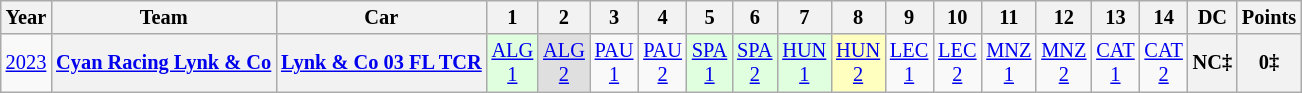<table class="wikitable" style="text-align:center; font-size:85%">
<tr>
<th>Year</th>
<th>Team</th>
<th>Car</th>
<th>1</th>
<th>2</th>
<th>3</th>
<th>4</th>
<th>5</th>
<th>6</th>
<th>7</th>
<th>8</th>
<th>9</th>
<th>10</th>
<th>11</th>
<th>12</th>
<th>13</th>
<th>14</th>
<th>DC</th>
<th>Points</th>
</tr>
<tr>
<td><a href='#'>2023</a></td>
<th><a href='#'>Cyan Racing Lynk & Co</a></th>
<th><a href='#'>Lynk & Co 03 FL TCR</a></th>
<td style="background:#DFFFDF;"><a href='#'>ALG<br>1</a><br></td>
<td style="background:#DFDFDF;"><a href='#'>ALG<br>2</a><br></td>
<td><a href='#'>PAU<br>1</a></td>
<td><a href='#'>PAU<br>2</a></td>
<td style="background:#DFFFDF;"><a href='#'>SPA<br>1</a><br></td>
<td style="background:#DFFFDF;"><a href='#'>SPA<br>2</a><br></td>
<td style="background:#DFFFDF;"><a href='#'>HUN<br>1</a><br></td>
<td style="background:#FFFFBF;"><a href='#'>HUN<br>2</a><br></td>
<td><a href='#'>LEC<br>1</a></td>
<td><a href='#'>LEC<br>2</a></td>
<td><a href='#'>MNZ<br>1</a></td>
<td><a href='#'>MNZ<br>2</a></td>
<td><a href='#'>CAT<br>1</a></td>
<td><a href='#'>CAT<br>2</a></td>
<th>NC‡</th>
<th>0‡</th>
</tr>
</table>
